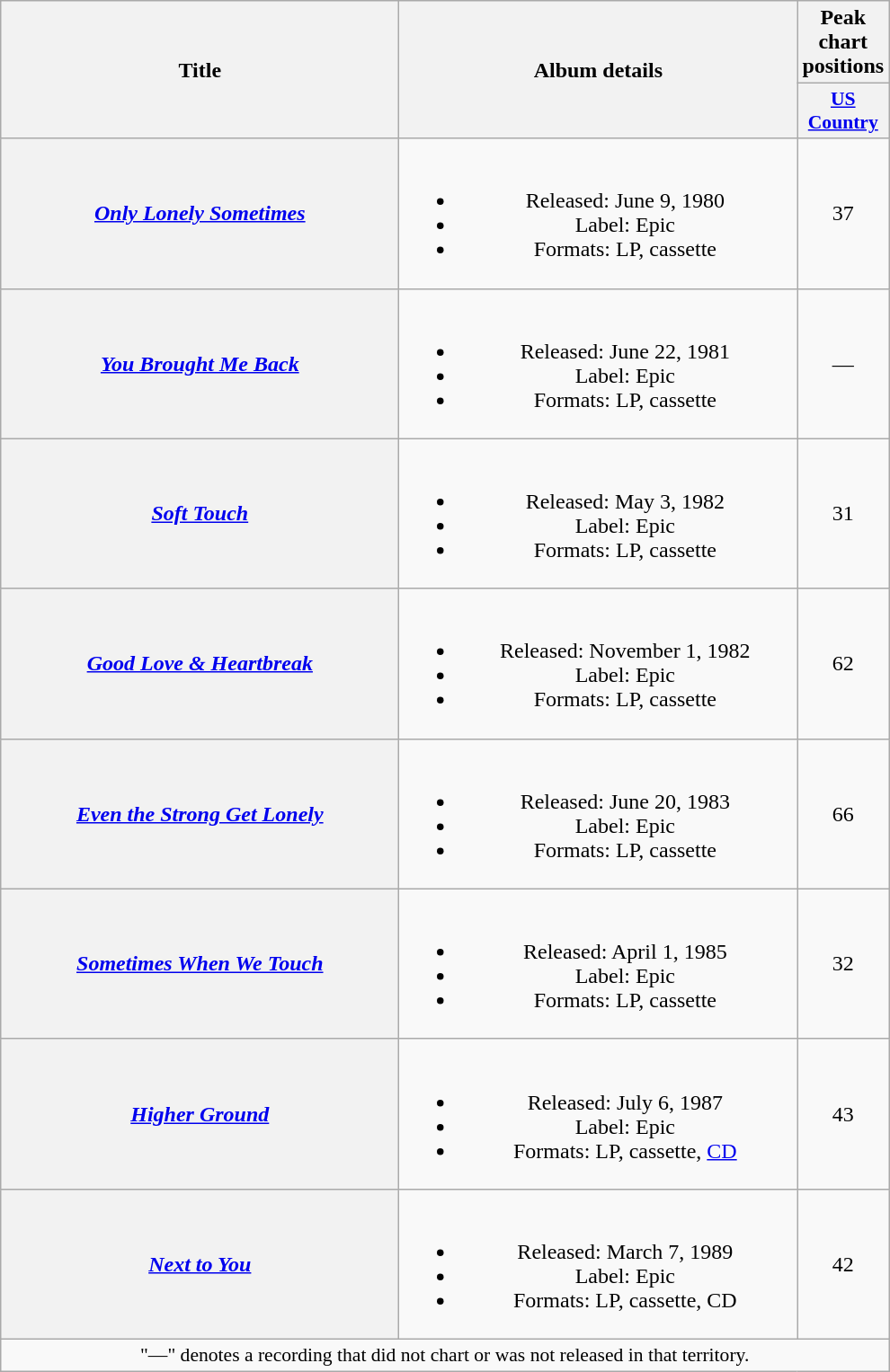<table class="wikitable plainrowheaders" style="text-align:center;">
<tr>
<th scope="col" rowspan="2" style="width:18em;">Title</th>
<th scope="col" rowspan="2" style="width:18em;">Album details</th>
<th scope="col" colspan="1">Peak chart positions</th>
</tr>
<tr>
<th scope="col" style="width:3em;font-size:90%;"><a href='#'>US<br>Country</a><br></th>
</tr>
<tr>
<th scope="row"><em><a href='#'>Only Lonely Sometimes</a></em></th>
<td><br><ul><li>Released: June 9, 1980</li><li>Label: Epic</li><li>Formats: LP, cassette</li></ul></td>
<td>37</td>
</tr>
<tr>
<th scope="row"><em><a href='#'>You Brought Me Back</a></em></th>
<td><br><ul><li>Released: June 22, 1981</li><li>Label: Epic</li><li>Formats: LP, cassette</li></ul></td>
<td>—</td>
</tr>
<tr>
<th scope="row"><em><a href='#'>Soft Touch</a></em></th>
<td><br><ul><li>Released: May 3, 1982</li><li>Label: Epic</li><li>Formats: LP, cassette</li></ul></td>
<td>31</td>
</tr>
<tr>
<th scope="row"><em><a href='#'>Good Love & Heartbreak</a></em></th>
<td><br><ul><li>Released: November 1, 1982</li><li>Label: Epic</li><li>Formats: LP, cassette</li></ul></td>
<td>62</td>
</tr>
<tr>
<th scope="row"><em><a href='#'>Even the Strong Get Lonely</a></em></th>
<td><br><ul><li>Released: June 20, 1983</li><li>Label: Epic</li><li>Formats: LP, cassette</li></ul></td>
<td>66</td>
</tr>
<tr>
<th scope="row"><em><a href='#'>Sometimes When We Touch</a></em></th>
<td><br><ul><li>Released: April 1, 1985</li><li>Label: Epic</li><li>Formats: LP, cassette</li></ul></td>
<td>32</td>
</tr>
<tr>
<th scope="row"><em><a href='#'>Higher Ground</a></em></th>
<td><br><ul><li>Released: July 6, 1987</li><li>Label: Epic</li><li>Formats: LP, cassette, <a href='#'>CD</a></li></ul></td>
<td>43</td>
</tr>
<tr>
<th scope="row"><em><a href='#'>Next to You</a></em></th>
<td><br><ul><li>Released: March 7, 1989</li><li>Label: Epic</li><li>Formats: LP, cassette, CD</li></ul></td>
<td>42</td>
</tr>
<tr>
<td colspan="3" style="font-size:90%">"—" denotes a recording that did not chart or was not released in that territory.</td>
</tr>
</table>
